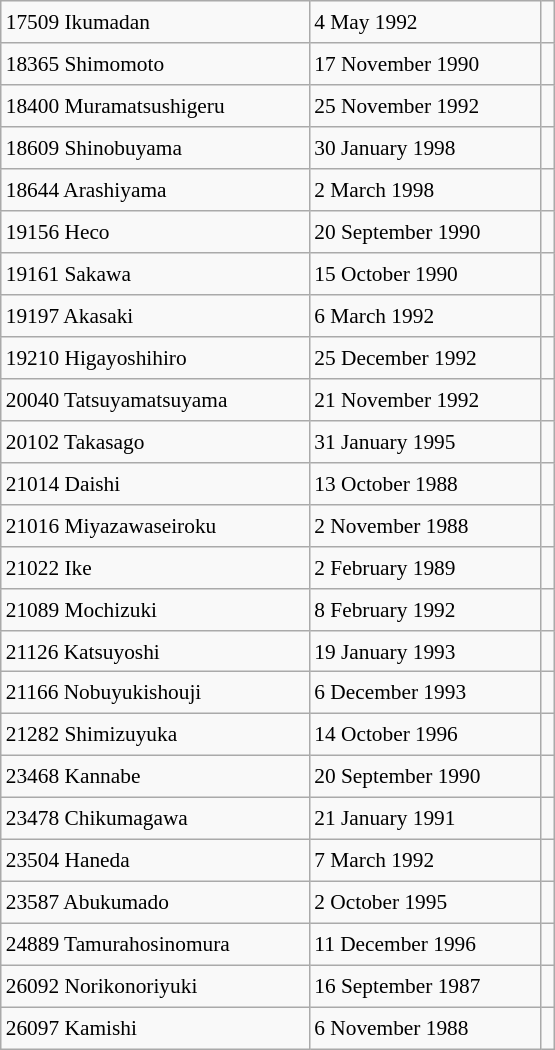<table class="wikitable" style="font-size: 89%; float: left; width: 26em; margin-right: 1em; height: 700px">
<tr>
<td>17509 Ikumadan</td>
<td>4 May 1992</td>
<td></td>
</tr>
<tr>
<td>18365 Shimomoto</td>
<td>17 November 1990</td>
<td></td>
</tr>
<tr>
<td>18400 Muramatsushigeru</td>
<td>25 November 1992</td>
<td></td>
</tr>
<tr>
<td>18609 Shinobuyama</td>
<td>30 January 1998</td>
<td></td>
</tr>
<tr>
<td>18644 Arashiyama</td>
<td>2 March 1998</td>
<td></td>
</tr>
<tr>
<td>19156 Heco</td>
<td>20 September 1990</td>
<td></td>
</tr>
<tr>
<td>19161 Sakawa</td>
<td>15 October 1990</td>
<td></td>
</tr>
<tr>
<td>19197 Akasaki</td>
<td>6 March 1992</td>
<td></td>
</tr>
<tr>
<td>19210 Higayoshihiro</td>
<td>25 December 1992</td>
<td></td>
</tr>
<tr>
<td>20040 Tatsuyamatsuyama</td>
<td>21 November 1992</td>
<td></td>
</tr>
<tr>
<td>20102 Takasago</td>
<td>31 January 1995</td>
<td></td>
</tr>
<tr>
<td>21014 Daishi</td>
<td>13 October 1988</td>
<td></td>
</tr>
<tr>
<td>21016 Miyazawaseiroku</td>
<td>2 November 1988</td>
<td></td>
</tr>
<tr>
<td>21022 Ike</td>
<td>2 February 1989</td>
<td></td>
</tr>
<tr>
<td>21089 Mochizuki</td>
<td>8 February 1992</td>
<td></td>
</tr>
<tr>
<td>21126 Katsuyoshi</td>
<td>19 January 1993</td>
<td></td>
</tr>
<tr>
<td>21166 Nobuyukishouji</td>
<td>6 December 1993</td>
<td></td>
</tr>
<tr>
<td>21282 Shimizuyuka</td>
<td>14 October 1996</td>
<td></td>
</tr>
<tr>
<td>23468 Kannabe</td>
<td>20 September 1990</td>
<td></td>
</tr>
<tr>
<td>23478 Chikumagawa</td>
<td>21 January 1991</td>
<td></td>
</tr>
<tr>
<td>23504 Haneda</td>
<td>7 March 1992</td>
<td></td>
</tr>
<tr>
<td>23587 Abukumado</td>
<td>2 October 1995</td>
<td></td>
</tr>
<tr>
<td>24889 Tamurahosinomura</td>
<td>11 December 1996</td>
<td></td>
</tr>
<tr>
<td>26092 Norikonoriyuki</td>
<td>16 September 1987</td>
<td></td>
</tr>
<tr>
<td>26097 Kamishi</td>
<td>6 November 1988</td>
<td></td>
</tr>
</table>
